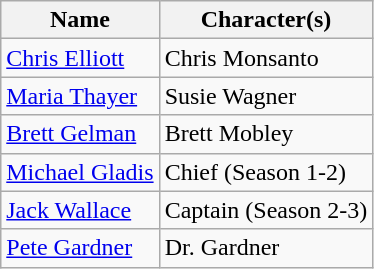<table class="wikitable">
<tr>
<th>Name</th>
<th>Character(s)</th>
</tr>
<tr>
<td><a href='#'>Chris Elliott</a></td>
<td>Chris Monsanto</td>
</tr>
<tr>
<td><a href='#'>Maria Thayer</a></td>
<td>Susie Wagner</td>
</tr>
<tr>
<td><a href='#'>Brett Gelman</a></td>
<td>Brett Mobley</td>
</tr>
<tr>
<td><a href='#'>Michael Gladis</a></td>
<td>Chief (Season 1-2)</td>
</tr>
<tr>
<td><a href='#'>Jack Wallace</a></td>
<td>Captain (Season 2-3)</td>
</tr>
<tr>
<td><a href='#'>Pete Gardner</a></td>
<td>Dr. Gardner</td>
</tr>
</table>
